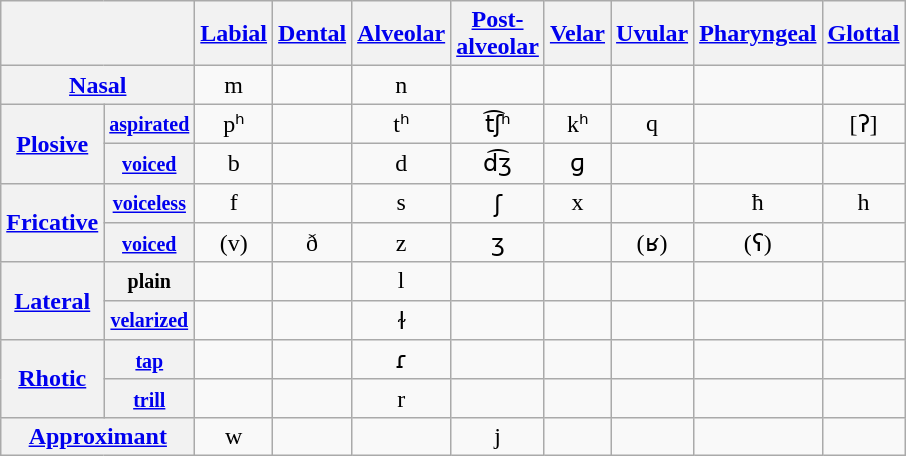<table class="wikitable" style="text-align:center;">
<tr>
<th colspan="2"></th>
<th><a href='#'>Labial</a></th>
<th><a href='#'>Dental</a></th>
<th><a href='#'>Alveolar</a></th>
<th><a href='#'>Post-<br>alveolar</a></th>
<th><a href='#'>Velar</a></th>
<th><a href='#'>Uvular</a></th>
<th><a href='#'>Pharyngeal</a></th>
<th><a href='#'>Glottal</a></th>
</tr>
<tr>
<th colspan="2"><a href='#'>Nasal</a></th>
<td>m</td>
<td></td>
<td>n</td>
<td></td>
<td></td>
<td></td>
<td></td>
<td></td>
</tr>
<tr>
<th rowspan="2"><a href='#'>Plosive</a></th>
<th><small><a href='#'>aspirated</a></small></th>
<td>pʰ</td>
<td></td>
<td>tʰ</td>
<td>t͡ʃʰ</td>
<td>kʰ</td>
<td>q</td>
<td></td>
<td>[ʔ]</td>
</tr>
<tr>
<th><small><a href='#'>voiced</a></small></th>
<td>b</td>
<td></td>
<td>d</td>
<td>d͡ʒ</td>
<td>ɡ</td>
<td></td>
<td></td>
<td></td>
</tr>
<tr>
<th rowspan="2"><a href='#'>Fricative</a></th>
<th><small><a href='#'>voiceless</a></small></th>
<td>f</td>
<td></td>
<td>s</td>
<td>ʃ</td>
<td>x</td>
<td></td>
<td>ħ</td>
<td>h</td>
</tr>
<tr>
<th><small><a href='#'>voiced</a></small></th>
<td>(v)</td>
<td>ð</td>
<td>z</td>
<td>ʒ</td>
<td></td>
<td>(ʁ)</td>
<td>(ʕ)</td>
<td></td>
</tr>
<tr>
<th rowspan="2"><a href='#'>Lateral</a></th>
<th><small>plain</small></th>
<td></td>
<td></td>
<td>l</td>
<td></td>
<td></td>
<td></td>
<td></td>
<td></td>
</tr>
<tr>
<th><small><a href='#'>velarized</a></small></th>
<td></td>
<td></td>
<td>ɫ</td>
<td></td>
<td></td>
<td></td>
<td></td>
<td></td>
</tr>
<tr>
<th rowspan="2"><a href='#'>Rhotic</a></th>
<th><a href='#'><small>tap</small></a></th>
<td></td>
<td></td>
<td>ɾ</td>
<td></td>
<td></td>
<td></td>
<td></td>
<td></td>
</tr>
<tr>
<th><a href='#'><small>trill</small></a></th>
<td></td>
<td></td>
<td>r</td>
<td></td>
<td></td>
<td></td>
<td></td>
<td></td>
</tr>
<tr>
<th colspan="2"><a href='#'>Approximant</a></th>
<td>w</td>
<td></td>
<td></td>
<td>j</td>
<td></td>
<td></td>
<td></td>
<td></td>
</tr>
</table>
